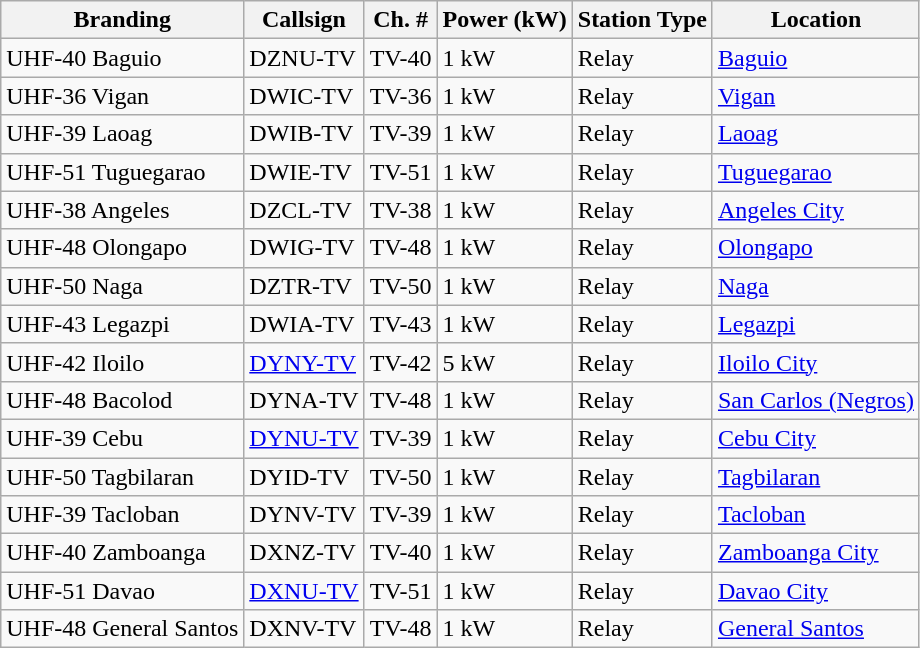<table class="wikitable">
<tr>
<th>Branding</th>
<th>Callsign</th>
<th>Ch. #</th>
<th>Power (kW)</th>
<th>Station Type</th>
<th>Location</th>
</tr>
<tr>
<td>UHF-40 Baguio</td>
<td>DZNU-TV</td>
<td>TV-40</td>
<td>1 kW</td>
<td>Relay</td>
<td><a href='#'>Baguio</a></td>
</tr>
<tr>
<td>UHF-36 Vigan</td>
<td>DWIC-TV</td>
<td>TV-36</td>
<td>1 kW</td>
<td>Relay</td>
<td><a href='#'>Vigan</a></td>
</tr>
<tr>
<td>UHF-39 Laoag</td>
<td>DWIB-TV</td>
<td>TV-39</td>
<td>1 kW</td>
<td>Relay</td>
<td><a href='#'>Laoag</a></td>
</tr>
<tr>
<td>UHF-51 Tuguegarao</td>
<td>DWIE-TV</td>
<td>TV-51</td>
<td>1 kW</td>
<td>Relay</td>
<td><a href='#'>Tuguegarao</a></td>
</tr>
<tr>
<td>UHF-38 Angeles</td>
<td>DZCL-TV</td>
<td>TV-38</td>
<td>1 kW</td>
<td>Relay</td>
<td><a href='#'>Angeles City</a></td>
</tr>
<tr>
<td>UHF-48 Olongapo</td>
<td>DWIG-TV</td>
<td>TV-48</td>
<td>1 kW</td>
<td>Relay</td>
<td><a href='#'>Olongapo</a></td>
</tr>
<tr>
<td>UHF-50 Naga</td>
<td>DZTR-TV</td>
<td>TV-50</td>
<td>1 kW</td>
<td>Relay</td>
<td><a href='#'>Naga</a></td>
</tr>
<tr>
<td>UHF-43 Legazpi</td>
<td>DWIA-TV</td>
<td>TV-43</td>
<td>1 kW</td>
<td>Relay</td>
<td><a href='#'>Legazpi</a></td>
</tr>
<tr>
<td>UHF-42 Iloilo</td>
<td><a href='#'>DYNY-TV</a></td>
<td>TV-42</td>
<td>5 kW</td>
<td>Relay</td>
<td><a href='#'>Iloilo City</a></td>
</tr>
<tr>
<td>UHF-48 Bacolod</td>
<td>DYNA-TV</td>
<td>TV-48</td>
<td>1 kW</td>
<td>Relay</td>
<td><a href='#'>San Carlos (Negros)</a></td>
</tr>
<tr>
<td>UHF-39 Cebu</td>
<td><a href='#'>DYNU-TV</a></td>
<td>TV-39</td>
<td>1 kW</td>
<td>Relay</td>
<td><a href='#'>Cebu City</a></td>
</tr>
<tr>
<td>UHF-50 Tagbilaran</td>
<td>DYID-TV</td>
<td>TV-50</td>
<td>1 kW</td>
<td>Relay</td>
<td><a href='#'>Tagbilaran</a></td>
</tr>
<tr>
<td>UHF-39 Tacloban</td>
<td>DYNV-TV</td>
<td>TV-39</td>
<td>1 kW</td>
<td>Relay</td>
<td><a href='#'>Tacloban</a></td>
</tr>
<tr>
<td>UHF-40 Zamboanga</td>
<td>DXNZ-TV</td>
<td>TV-40</td>
<td>1 kW</td>
<td>Relay</td>
<td><a href='#'>Zamboanga City</a></td>
</tr>
<tr>
<td>UHF-51 Davao</td>
<td><a href='#'>DXNU-TV</a></td>
<td>TV-51</td>
<td>1 kW</td>
<td>Relay</td>
<td><a href='#'>Davao City</a></td>
</tr>
<tr>
<td>UHF-48 General Santos</td>
<td>DXNV-TV</td>
<td>TV-48</td>
<td>1 kW</td>
<td>Relay</td>
<td><a href='#'>General Santos</a></td>
</tr>
</table>
